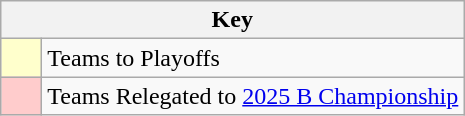<table class="wikitable" style="text-align: center">
<tr>
<th colspan=2>Key</th>
</tr>
<tr>
<td style="background:#ffffcc; width:20px;"></td>
<td align=left>Teams to Playoffs</td>
</tr>
<tr>
<td style="background:#ffcccc; width:20px;"></td>
<td align=left>Teams Relegated to <a href='#'>2025 B Championship</a></td>
</tr>
</table>
